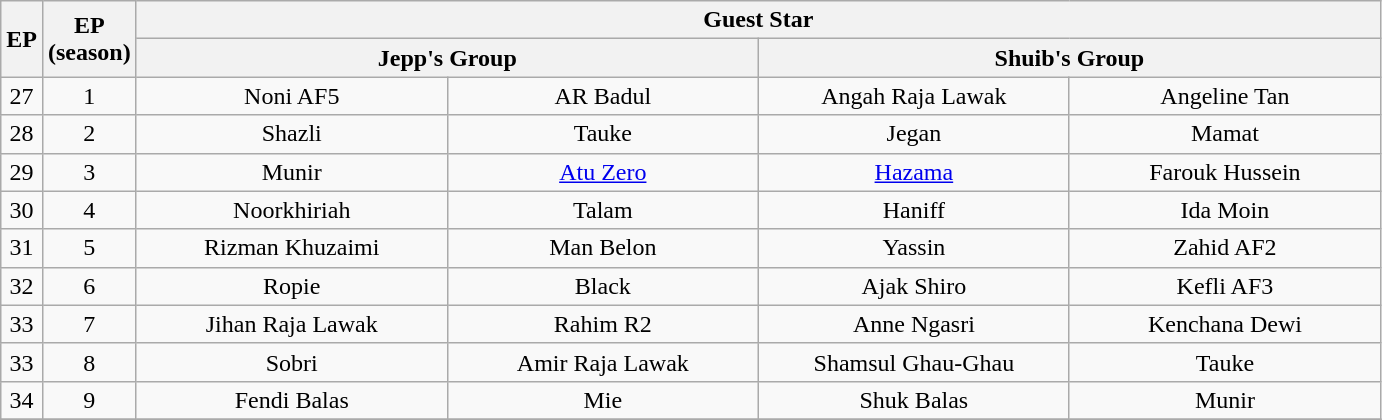<table class="wikitable" style="text-align:center">
<tr>
<th rowspan=2>EP</th>
<th rowspan=2>EP<br>(season)</th>
<th colspan=4>Guest Star</th>
</tr>
<tr>
<th colspan=2>Jepp's Group</th>
<th colspan=2>Shuib's Group</th>
</tr>
<tr>
<td>27</td>
<td>1</td>
<td style="width:200px">Noni AF5</td>
<td style="width:200px">AR Badul</td>
<td style="width:200px">Angah Raja Lawak</td>
<td style="width:200px">Angeline Tan</td>
</tr>
<tr>
<td>28</td>
<td>2</td>
<td style="width:200px">Shazli</td>
<td style="width:200px">Tauke</td>
<td style="width:200px">Jegan</td>
<td style="width:200px">Mamat</td>
</tr>
<tr>
<td>29</td>
<td>3</td>
<td style="width:200px">Munir</td>
<td style="width:200px"><a href='#'>Atu Zero</a></td>
<td style="width:200px"><a href='#'>Hazama</a></td>
<td style="width:200px">Farouk Hussein</td>
</tr>
<tr>
<td>30</td>
<td>4</td>
<td style="width:200px">Noorkhiriah</td>
<td style="width:200px">Talam</td>
<td style="width:200px">Haniff</td>
<td style="width:200px">Ida Moin</td>
</tr>
<tr>
<td>31</td>
<td>5</td>
<td style="width:200px">Rizman Khuzaimi</td>
<td style="width:200px">Man Belon</td>
<td style="width:200px">Yassin</td>
<td style="width:200px">Zahid AF2</td>
</tr>
<tr>
<td>32</td>
<td>6</td>
<td style="width:200px">Ropie</td>
<td style="width:200px">Black</td>
<td style="width:200px">Ajak Shiro</td>
<td style="width:200px">Kefli AF3</td>
</tr>
<tr>
<td>33</td>
<td>7</td>
<td style="width:200px">Jihan Raja Lawak</td>
<td style="width:200px">Rahim R2</td>
<td style="width:200px">Anne Ngasri</td>
<td style="width:200px">Kenchana Dewi</td>
</tr>
<tr>
<td>33</td>
<td>8</td>
<td style="width:200px">Sobri</td>
<td style="width:200px">Amir Raja Lawak</td>
<td style="width:200px">Shamsul Ghau-Ghau</td>
<td style="width:200px">Tauke</td>
</tr>
<tr>
<td>34</td>
<td>9</td>
<td style="width:200px">Fendi Balas</td>
<td style="width:200px">Mie</td>
<td style="width:200px">Shuk Balas</td>
<td style="width:200px">Munir</td>
</tr>
<tr>
</tr>
</table>
